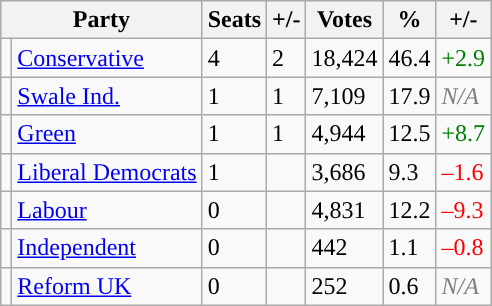<table class="wikitable">
<tr>
<th colspan="2">Party</th>
<th>Seats</th>
<th>+/-</th>
<th>Votes</th>
<th>%</th>
<th>+/-</th>
</tr>
<tr>
<td style="background-color: "></td>
<td><a href='#'>Conservative</a></td>
<td>4</td>
<td> 2</td>
<td>18,424</td>
<td>46.4</td>
<td style="color:green">+2.9</td>
</tr>
<tr>
<td style="background-color: "></td>
<td><a href='#'>Swale Ind.</a></td>
<td>1</td>
<td> 1</td>
<td>7,109</td>
<td>17.9</td>
<td style="color:grey"><em>N/A</em></td>
</tr>
<tr>
<td style="background-color: "></td>
<td><a href='#'>Green</a></td>
<td>1</td>
<td> 1</td>
<td>4,944</td>
<td>12.5</td>
<td style="color:green">+8.7</td>
</tr>
<tr>
<td style="background-color: "></td>
<td><a href='#'>Liberal Democrats</a></td>
<td>1</td>
<td></td>
<td>3,686</td>
<td>9.3</td>
<td style="color:red">–1.6</td>
</tr>
<tr>
<td style="background-color: "></td>
<td><a href='#'>Labour</a></td>
<td>0</td>
<td></td>
<td>4,831</td>
<td>12.2</td>
<td style="color:red">–9.3</td>
</tr>
<tr>
<td style="background-color: "></td>
<td><a href='#'>Independent</a></td>
<td>0</td>
<td></td>
<td>442</td>
<td>1.1</td>
<td style="color:red">–0.8</td>
</tr>
<tr>
<td style="background-color: "></td>
<td><a href='#'>Reform UK</a></td>
<td>0</td>
<td></td>
<td>252</td>
<td>0.6</td>
<td style="color:grey"><em>N/A</em></td>
</tr>
</table>
